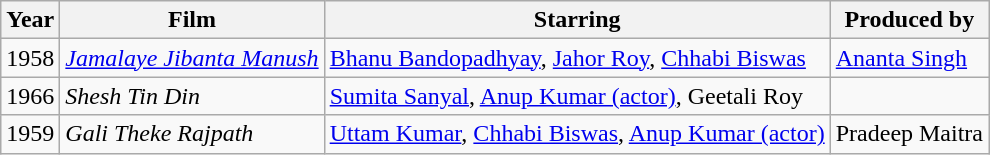<table class="wikitable">
<tr>
<th>Year</th>
<th>Film</th>
<th>Starring</th>
<th>Produced by</th>
</tr>
<tr>
<td>1958</td>
<td><em><a href='#'>Jamalaye Jibanta Manush</a></em></td>
<td><a href='#'>Bhanu Bandopadhyay</a>, <a href='#'>Jahor Roy</a>, <a href='#'>Chhabi Biswas</a></td>
<td><a href='#'>Ananta Singh</a></td>
</tr>
<tr>
<td>1966</td>
<td><em>Shesh Tin Din</em></td>
<td><a href='#'>Sumita Sanyal</a>, <a href='#'>Anup Kumar (actor)</a>, Geetali Roy</td>
<td></td>
</tr>
<tr>
<td>1959</td>
<td><em>Gali Theke Rajpath</em></td>
<td><a href='#'>Uttam Kumar</a>, <a href='#'>Chhabi Biswas</a>, <a href='#'>Anup Kumar (actor)</a></td>
<td>Pradeep Maitra</td>
</tr>
</table>
